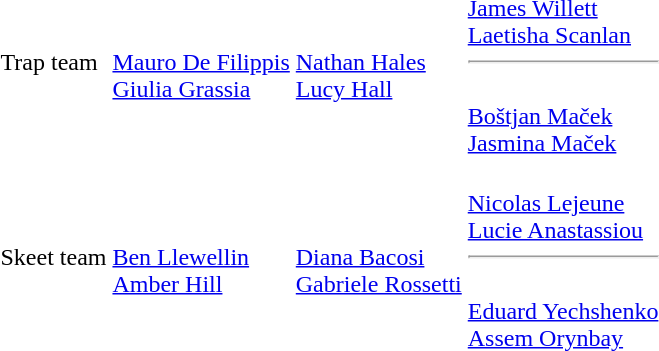<table>
<tr>
<td>Trap team<br></td>
<td><br><a href='#'>Mauro De Filippis</a><br><a href='#'>Giulia Grassia</a></td>
<td><br><a href='#'>Nathan Hales</a><br><a href='#'>Lucy Hall</a></td>
<td><br><a href='#'>James Willett</a><br><a href='#'>Laetisha Scanlan</a><hr><br><a href='#'>Boštjan Maček</a><br><a href='#'>Jasmina Maček</a></td>
</tr>
<tr>
<td>Skeet team<br></td>
<td><br><a href='#'>Ben Llewellin</a><br><a href='#'>Amber Hill</a></td>
<td><br><a href='#'>Diana Bacosi</a><br><a href='#'>Gabriele Rossetti</a></td>
<td><br><a href='#'>Nicolas Lejeune</a><br><a href='#'>Lucie Anastassiou</a><hr><br><a href='#'>Eduard Yechshenko</a><br><a href='#'>Assem Orynbay</a></td>
</tr>
</table>
